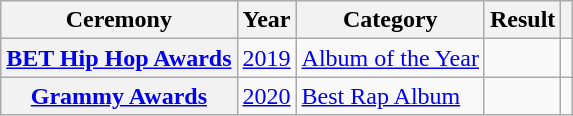<table class="wikitable sortable plainrowheaders" style="border:none; margin:0;">
<tr>
<th scope="col">Ceremony</th>
<th scope="col">Year</th>
<th scope="col">Category</th>
<th scope="col">Result</th>
<th scope="col" class="unsortable"></th>
</tr>
<tr>
<th scope="row"><a href='#'>BET Hip Hop Awards</a></th>
<td><a href='#'>2019</a></td>
<td><a href='#'>Album of the Year</a></td>
<td></td>
<td></td>
</tr>
<tr>
<th scope="row"><a href='#'>Grammy Awards</a></th>
<td><a href='#'>2020</a></td>
<td><a href='#'>Best Rap Album</a></td>
<td></td>
<td></td>
</tr>
</table>
